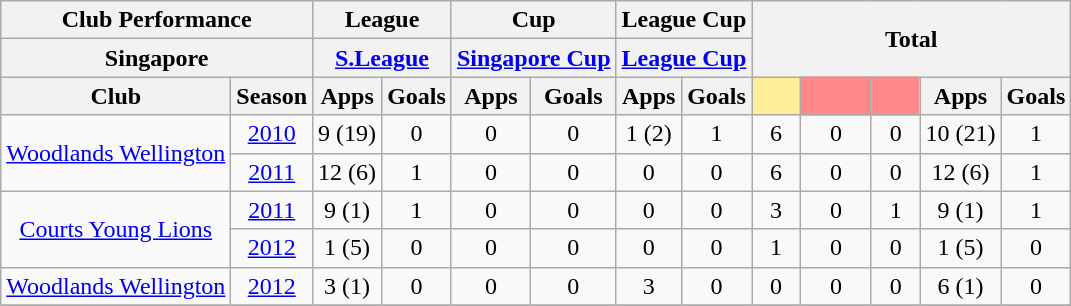<table class="wikitable" style="text-align:center;">
<tr>
<th colspan="2">Club Performance</th>
<th colspan="2">League</th>
<th colspan="2">Cup</th>
<th colspan="2">League Cup</th>
<th colspan="5" rowspan="2">Total</th>
</tr>
<tr>
<th colspan="2">Singapore</th>
<th colspan="2"><a href='#'>S.League</a></th>
<th colspan="2"><a href='#'>Singapore Cup</a></th>
<th colspan="2"><a href='#'>League Cup</a></th>
</tr>
<tr>
<th>Club</th>
<th>Season</th>
<th>Apps</th>
<th>Goals</th>
<th>Apps</th>
<th>Goals</th>
<th>Apps</th>
<th>Goals</th>
<th style="width:25px; background:#fe9;"></th>
<th style="width:40px; background:#ff8888;"></th>
<th style="width:25px; background:#ff8888;"></th>
<th>Apps</th>
<th>Goals</th>
</tr>
<tr>
<td rowspan="2"><a href='#'>Woodlands Wellington</a></td>
<td><a href='#'>2010</a></td>
<td>9 (19)</td>
<td>0</td>
<td>0</td>
<td>0</td>
<td>1 (2)</td>
<td>1</td>
<td>6</td>
<td>0</td>
<td>0</td>
<td>10 (21)</td>
<td>1</td>
</tr>
<tr>
<td><a href='#'>2011</a></td>
<td>12 (6)</td>
<td>1</td>
<td>0</td>
<td>0</td>
<td>0</td>
<td>0</td>
<td>6</td>
<td>0</td>
<td>0</td>
<td>12 (6)</td>
<td>1</td>
</tr>
<tr>
<td rowspan="2"><a href='#'>Courts Young Lions</a></td>
<td><a href='#'>2011</a></td>
<td>9 (1)</td>
<td>1</td>
<td>0</td>
<td>0</td>
<td>0</td>
<td>0</td>
<td>3</td>
<td>0</td>
<td>1</td>
<td>9 (1)</td>
<td>1</td>
</tr>
<tr>
<td><a href='#'>2012</a></td>
<td>1 (5)</td>
<td>0</td>
<td>0</td>
<td>0</td>
<td>0</td>
<td>0</td>
<td>1</td>
<td>0</td>
<td>0</td>
<td>1 (5)</td>
<td>0</td>
</tr>
<tr>
<td rowspan="1"><a href='#'>Woodlands Wellington</a></td>
<td><a href='#'>2012</a></td>
<td>3 (1)</td>
<td>0</td>
<td>0</td>
<td>0</td>
<td>3</td>
<td>0</td>
<td>0</td>
<td>0</td>
<td>0</td>
<td>6 (1)</td>
<td>0</td>
</tr>
<tr>
</tr>
</table>
